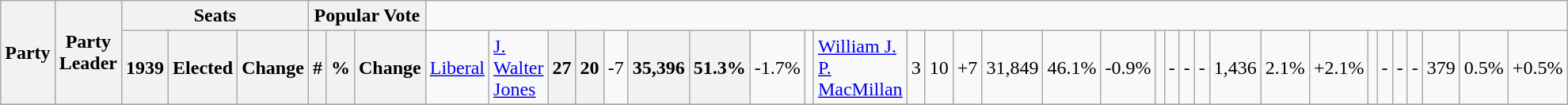<table class="wikitable">
<tr>
<th rowspan="2" colspan="2">Party</th>
<th rowspan="2">Party Leader</th>
<th colspan="3">Seats</th>
<th colspan="3">Popular Vote</th>
</tr>
<tr>
<th>1939</th>
<th>Elected</th>
<th>Change</th>
<th>#</th>
<th>%</th>
<th>Change<br>
</th>
<td><a href='#'>Liberal</a></td>
<td><a href='#'>J. Walter Jones</a></td>
<th align=right>27</th>
<th align=right>20</th>
<td align=right>-7</td>
<th align=right>35,396</th>
<th align=right>51.3%</th>
<td align=right>-1.7%<br>
</td>
<td></td>
<td><a href='#'>William J. P. MacMillan</a></td>
<td align=right>3</td>
<td align=right>10</td>
<td align=right>+7</td>
<td align=right>31,849</td>
<td align=right>46.1%</td>
<td align=right>-0.9%<br>
</td>
<td colspan="2"></td>
<td align=right>-</td>
<td align=right>-</td>
<td align=right>-</td>
<td align=right>1,436</td>
<td align=right>2.1%</td>
<td align=right>+2.1%<br>
</td>
<td colspan="2"></td>
<td align=right>-</td>
<td align=right>-</td>
<td align=right>-</td>
<td align=right>379</td>
<td align=right>0.5%</td>
<td align=right>+0.5%</td>
</tr>
<tr>
</tr>
</table>
